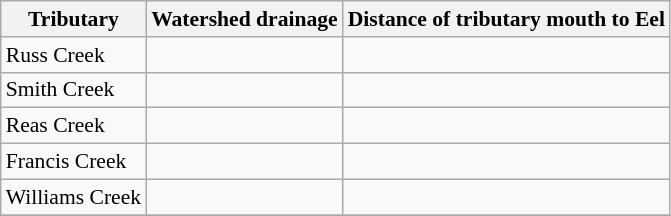<table class="sortable wikitable" style="font-size:90%;">
<tr>
<th class="sortable">Tributary</th>
<th class="sortable">Watershed drainage</th>
<th class="sortable">Distance of tributary mouth to Eel</th>
</tr>
<tr>
<td>Russ Creek</td>
<td></td>
<td></td>
</tr>
<tr>
<td>Smith Creek</td>
<td></td>
<td></td>
</tr>
<tr>
<td>Reas Creek</td>
<td></td>
<td></td>
</tr>
<tr>
<td>Francis Creek</td>
<td></td>
<td></td>
</tr>
<tr>
<td>Williams Creek</td>
<td></td>
<td></td>
</tr>
<tr>
</tr>
</table>
